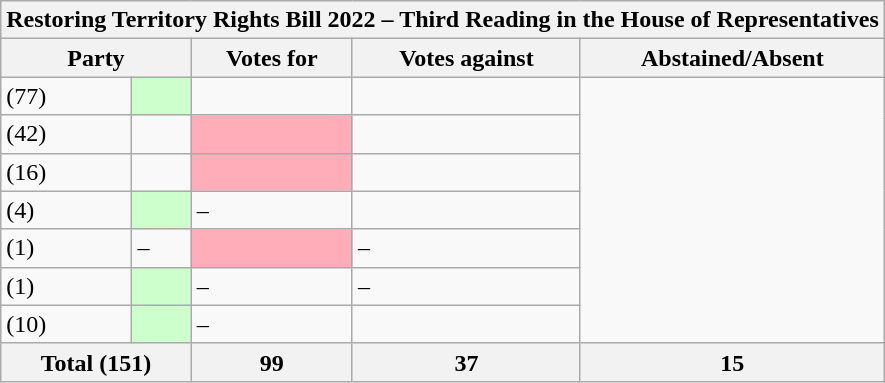<table class="wikitable mw-collapsible mw-collapsed">
<tr>
<th colspan="5">Restoring Territory Rights Bill 2022 – Third Reading in the House of Representatives</th>
</tr>
<tr>
<th colspan="2">Party</th>
<th>Votes for</th>
<th>Votes against</th>
<th>Abstained/Absent</th>
</tr>
<tr>
<td> (77)</td>
<td style="background-color:#CCFFCC;"></td>
<td></td>
<td></td>
</tr>
<tr>
<td> (42)</td>
<td></td>
<td style="background-color:#FFAEB9;"></td>
<td></td>
</tr>
<tr>
<td> (16)</td>
<td></td>
<td style="background-color:#FFAEB9;"></td>
<td></td>
</tr>
<tr>
<td> (4)</td>
<td style="background-color:#CCFFCC;"></td>
<td>–</td>
<td></td>
</tr>
<tr>
<td> (1)</td>
<td>–</td>
<td style="background-color:#FFAEB9;"></td>
<td>–</td>
</tr>
<tr>
<td> (1)</td>
<td style="background-color:#CCFFCC;"></td>
<td>–</td>
<td>–</td>
</tr>
<tr>
<td> (10)</td>
<td style="background-color:#CCFFCC;"></td>
<td>–</td>
<td></td>
</tr>
<tr>
<th colspan=2>Total (151)</th>
<th>99</th>
<th>37</th>
<th>15</th>
</tr>
</table>
